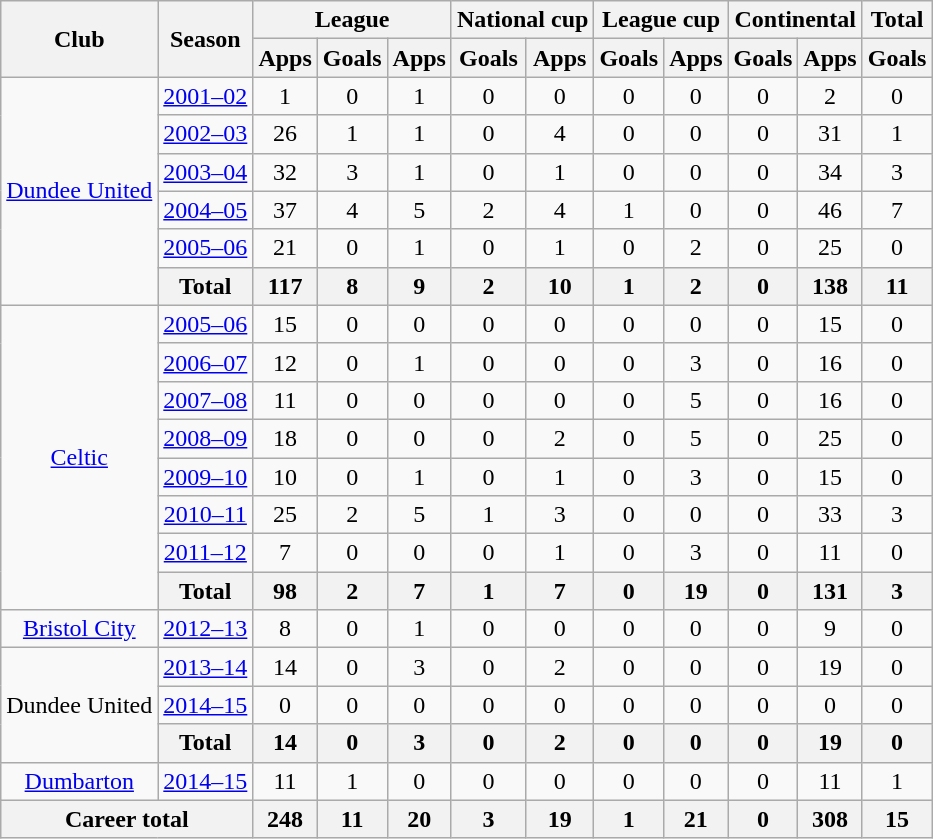<table class="wikitable" style="text-align:center">
<tr>
<th rowspan="2">Club</th>
<th rowspan="2">Season</th>
<th colspan="3">League</th>
<th colspan="2">National cup</th>
<th colspan="2">League cup</th>
<th colspan="2">Continental</th>
<th colspan="2">Total</th>
</tr>
<tr>
<th>Apps</th>
<th>Goals</th>
<th>Apps</th>
<th>Goals</th>
<th>Apps</th>
<th>Goals</th>
<th>Apps</th>
<th>Goals</th>
<th>Apps</th>
<th>Goals</th>
</tr>
<tr>
<td rowspan="6"><a href='#'>Dundee United</a></td>
<td><a href='#'>2001–02</a></td>
<td>1</td>
<td>0</td>
<td>1</td>
<td>0</td>
<td>0</td>
<td>0</td>
<td>0</td>
<td>0</td>
<td>2</td>
<td>0</td>
</tr>
<tr>
<td><a href='#'>2002–03</a></td>
<td>26</td>
<td>1</td>
<td>1</td>
<td>0</td>
<td>4</td>
<td>0</td>
<td>0</td>
<td>0</td>
<td>31</td>
<td>1</td>
</tr>
<tr>
<td><a href='#'>2003–04</a></td>
<td>32</td>
<td>3</td>
<td>1</td>
<td>0</td>
<td>1</td>
<td>0</td>
<td>0</td>
<td>0</td>
<td>34</td>
<td>3</td>
</tr>
<tr>
<td><a href='#'>2004–05</a></td>
<td>37</td>
<td>4</td>
<td>5</td>
<td>2</td>
<td>4</td>
<td>1</td>
<td>0</td>
<td>0</td>
<td>46</td>
<td>7</td>
</tr>
<tr>
<td><a href='#'>2005–06</a></td>
<td>21</td>
<td>0</td>
<td>1</td>
<td>0</td>
<td>1</td>
<td>0</td>
<td>2</td>
<td>0</td>
<td>25</td>
<td>0</td>
</tr>
<tr>
<th>Total</th>
<th>117</th>
<th>8</th>
<th>9</th>
<th>2</th>
<th>10</th>
<th>1</th>
<th>2</th>
<th>0</th>
<th>138</th>
<th>11</th>
</tr>
<tr>
<td rowspan="8"><a href='#'>Celtic</a></td>
<td><a href='#'>2005–06</a></td>
<td>15</td>
<td>0</td>
<td>0</td>
<td>0</td>
<td>0</td>
<td>0</td>
<td>0</td>
<td>0</td>
<td>15</td>
<td>0</td>
</tr>
<tr>
<td><a href='#'>2006–07</a></td>
<td>12</td>
<td>0</td>
<td>1</td>
<td>0</td>
<td>0</td>
<td>0</td>
<td>3</td>
<td>0</td>
<td>16</td>
<td>0</td>
</tr>
<tr>
<td><a href='#'>2007–08</a></td>
<td>11</td>
<td>0</td>
<td>0</td>
<td>0</td>
<td>0</td>
<td>0</td>
<td>5</td>
<td>0</td>
<td>16</td>
<td>0</td>
</tr>
<tr>
<td><a href='#'>2008–09</a></td>
<td>18</td>
<td>0</td>
<td>0</td>
<td>0</td>
<td>2</td>
<td>0</td>
<td>5</td>
<td>0</td>
<td>25</td>
<td>0</td>
</tr>
<tr>
<td><a href='#'>2009–10</a></td>
<td>10</td>
<td>0</td>
<td>1</td>
<td>0</td>
<td>1</td>
<td>0</td>
<td>3</td>
<td>0</td>
<td>15</td>
<td>0</td>
</tr>
<tr>
<td><a href='#'>2010–11</a></td>
<td>25</td>
<td>2</td>
<td>5</td>
<td>1</td>
<td>3</td>
<td>0</td>
<td>0</td>
<td>0</td>
<td>33</td>
<td>3</td>
</tr>
<tr>
<td><a href='#'>2011–12</a></td>
<td>7</td>
<td>0</td>
<td>0</td>
<td>0</td>
<td>1</td>
<td>0</td>
<td>3</td>
<td>0</td>
<td>11</td>
<td>0</td>
</tr>
<tr>
<th>Total</th>
<th>98</th>
<th>2</th>
<th>7</th>
<th>1</th>
<th>7</th>
<th>0</th>
<th>19</th>
<th>0</th>
<th>131</th>
<th>3</th>
</tr>
<tr>
<td><a href='#'>Bristol City</a></td>
<td><a href='#'>2012–13</a></td>
<td>8</td>
<td>0</td>
<td>1</td>
<td>0</td>
<td>0</td>
<td>0</td>
<td>0</td>
<td>0</td>
<td>9</td>
<td>0</td>
</tr>
<tr>
<td rowspan="3">Dundee United</td>
<td><a href='#'>2013–14</a></td>
<td>14</td>
<td>0</td>
<td>3</td>
<td>0</td>
<td>2</td>
<td>0</td>
<td>0</td>
<td>0</td>
<td>19</td>
<td>0</td>
</tr>
<tr>
<td><a href='#'>2014–15</a></td>
<td>0</td>
<td>0</td>
<td>0</td>
<td>0</td>
<td>0</td>
<td>0</td>
<td>0</td>
<td>0</td>
<td>0</td>
<td>0</td>
</tr>
<tr>
<th>Total</th>
<th>14</th>
<th>0</th>
<th>3</th>
<th>0</th>
<th>2</th>
<th>0</th>
<th>0</th>
<th>0</th>
<th>19</th>
<th>0</th>
</tr>
<tr>
<td><a href='#'>Dumbarton</a></td>
<td><a href='#'>2014–15</a></td>
<td>11</td>
<td>1</td>
<td>0</td>
<td>0</td>
<td>0</td>
<td>0</td>
<td>0</td>
<td>0</td>
<td>11</td>
<td>1</td>
</tr>
<tr>
<th colspan="2">Career total</th>
<th>248</th>
<th>11</th>
<th>20</th>
<th>3</th>
<th>19</th>
<th>1</th>
<th>21</th>
<th>0</th>
<th>308</th>
<th>15</th>
</tr>
</table>
